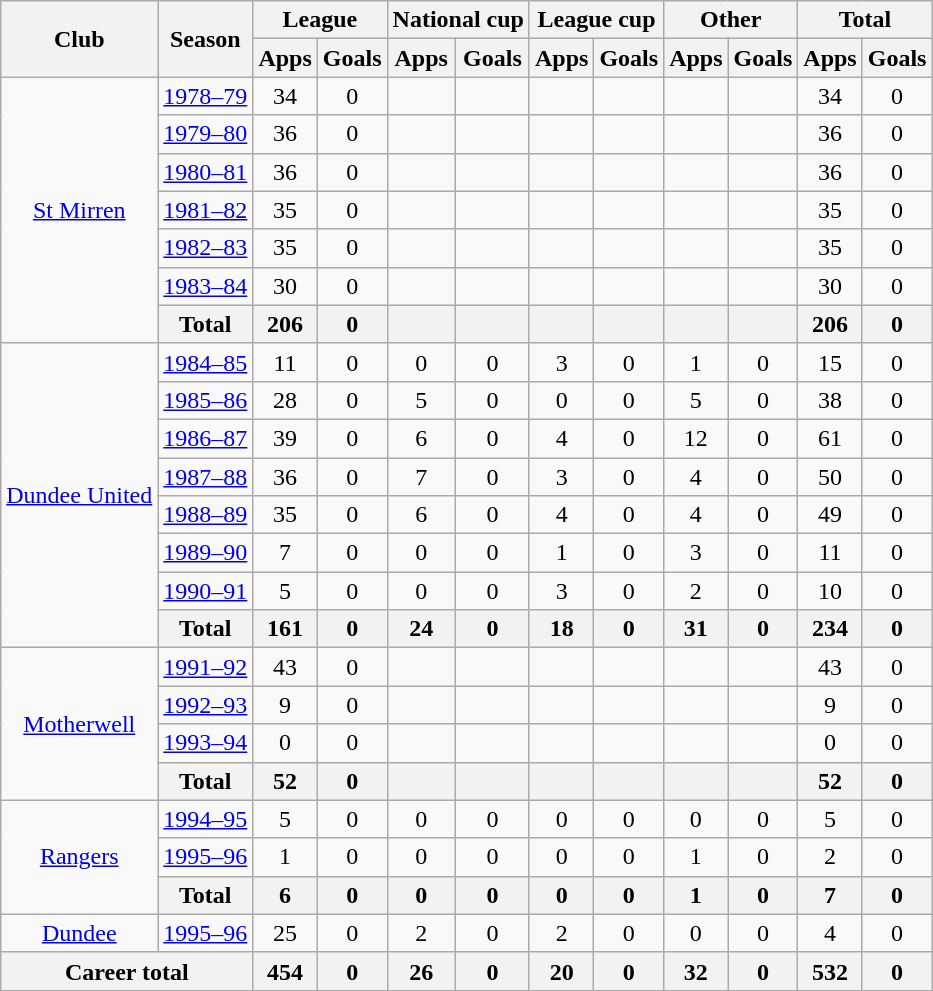<table class="wikitable" style="text-align:center">
<tr>
<th rowspan="2">Club</th>
<th rowspan="2">Season</th>
<th colspan="2">League</th>
<th colspan="2">National cup</th>
<th colspan="2">League cup</th>
<th colspan="2">Other</th>
<th colspan="2">Total</th>
</tr>
<tr>
<th>Apps</th>
<th>Goals</th>
<th>Apps</th>
<th>Goals</th>
<th>Apps</th>
<th>Goals</th>
<th>Apps</th>
<th>Goals</th>
<th>Apps</th>
<th>Goals</th>
</tr>
<tr>
<td rowspan="7"><a href='#'>St Mirren</a></td>
<td><a href='#'>1978–79</a></td>
<td>34</td>
<td>0</td>
<td></td>
<td></td>
<td></td>
<td></td>
<td></td>
<td></td>
<td>34</td>
<td>0</td>
</tr>
<tr>
<td><a href='#'>1979–80</a></td>
<td>36</td>
<td>0</td>
<td></td>
<td></td>
<td></td>
<td></td>
<td></td>
<td></td>
<td>36</td>
<td>0</td>
</tr>
<tr>
<td><a href='#'>1980–81</a></td>
<td>36</td>
<td>0</td>
<td></td>
<td></td>
<td></td>
<td></td>
<td></td>
<td></td>
<td>36</td>
<td>0</td>
</tr>
<tr>
<td><a href='#'>1981–82</a></td>
<td>35</td>
<td>0</td>
<td></td>
<td></td>
<td></td>
<td></td>
<td></td>
<td></td>
<td>35</td>
<td>0</td>
</tr>
<tr>
<td><a href='#'>1982–83</a></td>
<td>35</td>
<td>0</td>
<td></td>
<td></td>
<td></td>
<td></td>
<td></td>
<td></td>
<td>35</td>
<td>0</td>
</tr>
<tr>
<td><a href='#'>1983–84</a></td>
<td>30</td>
<td>0</td>
<td></td>
<td></td>
<td></td>
<td></td>
<td></td>
<td></td>
<td>30</td>
<td>0</td>
</tr>
<tr>
<th>Total</th>
<th>206</th>
<th>0</th>
<th></th>
<th></th>
<th></th>
<th></th>
<th></th>
<th></th>
<th>206</th>
<th>0</th>
</tr>
<tr>
<td rowspan="8"><a href='#'>Dundee United</a></td>
<td><a href='#'>1984–85</a></td>
<td>11</td>
<td>0</td>
<td>0</td>
<td>0</td>
<td>3</td>
<td>0</td>
<td>1</td>
<td>0</td>
<td>15</td>
<td>0</td>
</tr>
<tr>
<td><a href='#'>1985–86</a></td>
<td>28</td>
<td>0</td>
<td>5</td>
<td>0</td>
<td>0</td>
<td>0</td>
<td>5</td>
<td>0</td>
<td>38</td>
<td>0</td>
</tr>
<tr>
<td><a href='#'>1986–87</a></td>
<td>39</td>
<td>0</td>
<td>6</td>
<td>0</td>
<td>4</td>
<td>0</td>
<td>12</td>
<td>0</td>
<td>61</td>
<td>0</td>
</tr>
<tr>
<td><a href='#'>1987–88</a></td>
<td>36</td>
<td>0</td>
<td>7</td>
<td>0</td>
<td>3</td>
<td>0</td>
<td>4</td>
<td>0</td>
<td>50</td>
<td>0</td>
</tr>
<tr>
<td><a href='#'>1988–89</a></td>
<td>35</td>
<td>0</td>
<td>6</td>
<td>0</td>
<td>4</td>
<td>0</td>
<td>4</td>
<td>0</td>
<td>49</td>
<td>0</td>
</tr>
<tr>
<td><a href='#'>1989–90</a></td>
<td>7</td>
<td>0</td>
<td>0</td>
<td>0</td>
<td>1</td>
<td>0</td>
<td>3</td>
<td>0</td>
<td>11</td>
<td>0</td>
</tr>
<tr>
<td><a href='#'>1990–91</a></td>
<td>5</td>
<td>0</td>
<td>0</td>
<td>0</td>
<td>3</td>
<td>0</td>
<td>2</td>
<td>0</td>
<td>10</td>
<td>0</td>
</tr>
<tr>
<th>Total</th>
<th>161</th>
<th>0</th>
<th>24</th>
<th>0</th>
<th>18</th>
<th>0</th>
<th>31</th>
<th>0</th>
<th>234</th>
<th>0</th>
</tr>
<tr>
<td rowspan="4"><a href='#'>Motherwell</a></td>
<td><a href='#'>1991–92</a></td>
<td>43</td>
<td>0</td>
<td></td>
<td></td>
<td></td>
<td></td>
<td></td>
<td></td>
<td>43</td>
<td>0</td>
</tr>
<tr>
<td><a href='#'>1992–93</a></td>
<td>9</td>
<td>0</td>
<td></td>
<td></td>
<td></td>
<td></td>
<td></td>
<td></td>
<td>9</td>
<td>0</td>
</tr>
<tr>
<td><a href='#'>1993–94</a></td>
<td>0</td>
<td>0</td>
<td></td>
<td></td>
<td></td>
<td></td>
<td></td>
<td></td>
<td>0</td>
<td>0</td>
</tr>
<tr>
<th>Total</th>
<th>52</th>
<th>0</th>
<th></th>
<th></th>
<th></th>
<th></th>
<th></th>
<th></th>
<th>52</th>
<th>0</th>
</tr>
<tr>
<td rowspan="3"><a href='#'>Rangers</a></td>
<td><a href='#'>1994–95</a></td>
<td>5</td>
<td>0</td>
<td>0</td>
<td>0</td>
<td>0</td>
<td>0</td>
<td>0</td>
<td>0</td>
<td>5</td>
<td>0</td>
</tr>
<tr>
<td><a href='#'>1995–96</a></td>
<td>1</td>
<td>0</td>
<td>0</td>
<td>0</td>
<td>0</td>
<td>0</td>
<td>1</td>
<td>0</td>
<td>2</td>
<td>0</td>
</tr>
<tr>
<th>Total</th>
<th>6</th>
<th>0</th>
<th>0</th>
<th>0</th>
<th>0</th>
<th>0</th>
<th>1</th>
<th>0</th>
<th>7</th>
<th>0</th>
</tr>
<tr>
<td><a href='#'>Dundee</a></td>
<td><a href='#'>1995–96</a></td>
<td>25</td>
<td>0</td>
<td>2</td>
<td>0</td>
<td>2</td>
<td>0</td>
<td>0</td>
<td>0</td>
<td>4</td>
<td>0</td>
</tr>
<tr>
<th colspan="2">Career total</th>
<th>454</th>
<th>0</th>
<th>26</th>
<th>0</th>
<th>20</th>
<th>0</th>
<th>32</th>
<th>0</th>
<th>532</th>
<th>0</th>
</tr>
</table>
